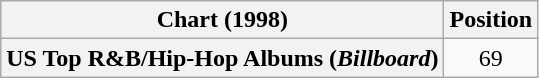<table class="wikitable sortable plainrowheaders" style="text-align:center">
<tr>
<th scope="col">Chart (1998)</th>
<th scope="col">Position</th>
</tr>
<tr>
<th scope="row">US Top R&B/Hip-Hop Albums (<em>Billboard</em>)</th>
<td>69</td>
</tr>
</table>
